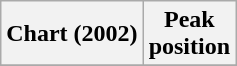<table class="wikitable sortable plainrowheaders">
<tr>
<th scope="col">Chart (2002)</th>
<th scope="col">Peak<br>position</th>
</tr>
<tr>
</tr>
</table>
